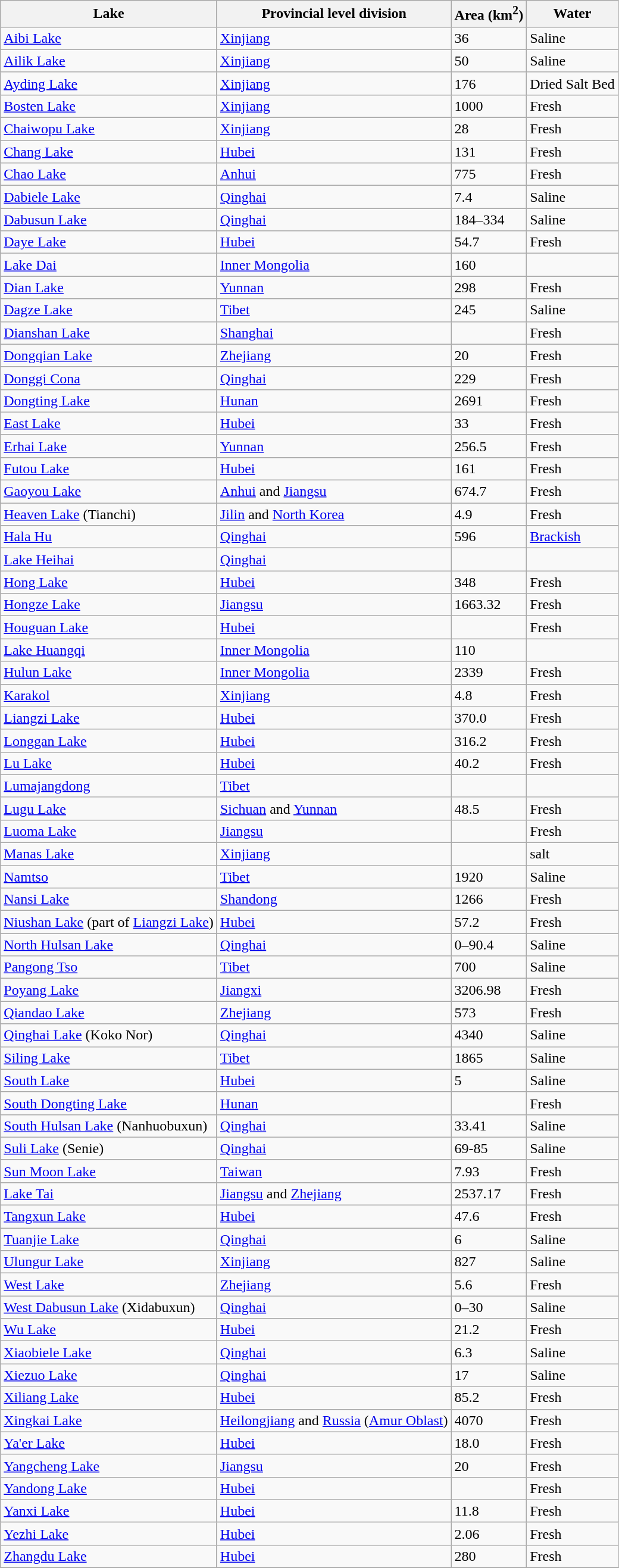<table class="wikitable sortable">
<tr>
<th>Lake</th>
<th>Provincial level division</th>
<th>Area (km<sup>2</sup>)</th>
<th>Water</th>
</tr>
<tr --->
<td><a href='#'>Aibi Lake</a></td>
<td><a href='#'>Xinjiang</a></td>
<td>36</td>
<td>Saline</td>
</tr>
<tr --->
<td><a href='#'>Ailik Lake</a></td>
<td><a href='#'>Xinjiang</a></td>
<td>50</td>
<td>Saline</td>
</tr>
<tr --->
<td><a href='#'>Ayding Lake</a></td>
<td><a href='#'>Xinjiang</a></td>
<td>176</td>
<td>Dried Salt Bed</td>
</tr>
<tr --->
<td><a href='#'>Bosten Lake</a></td>
<td><a href='#'>Xinjiang</a></td>
<td>1000</td>
<td>Fresh</td>
</tr>
<tr --->
<td><a href='#'>Chaiwopu Lake</a></td>
<td><a href='#'>Xinjiang</a></td>
<td>28</td>
<td>Fresh</td>
</tr>
<tr --->
<td><a href='#'>Chang Lake</a></td>
<td><a href='#'>Hubei</a></td>
<td>131</td>
<td>Fresh</td>
</tr>
<tr --->
<td><a href='#'>Chao Lake</a></td>
<td><a href='#'>Anhui</a></td>
<td>775</td>
<td>Fresh</td>
</tr>
<tr --->
<td><a href='#'>Dabiele Lake</a></td>
<td><a href='#'>Qinghai</a></td>
<td>7.4</td>
<td>Saline</td>
</tr>
<tr --->
<td><a href='#'>Dabusun Lake</a></td>
<td><a href='#'>Qinghai</a></td>
<td>184–334</td>
<td>Saline</td>
</tr>
<tr --->
<td><a href='#'>Daye Lake</a></td>
<td><a href='#'>Hubei</a></td>
<td>54.7</td>
<td>Fresh</td>
</tr>
<tr --->
<td><a href='#'>Lake Dai</a></td>
<td><a href='#'>Inner Mongolia</a></td>
<td>160</td>
<td></td>
</tr>
<tr --->
<td><a href='#'>Dian Lake</a></td>
<td><a href='#'>Yunnan</a></td>
<td>298</td>
<td>Fresh</td>
</tr>
<tr --->
<td><a href='#'>Dagze Lake</a></td>
<td><a href='#'>Tibet</a></td>
<td>245</td>
<td>Saline</td>
</tr>
<tr --->
<td><a href='#'>Dianshan Lake</a></td>
<td><a href='#'>Shanghai</a></td>
<td></td>
<td>Fresh</td>
</tr>
<tr --->
<td><a href='#'>Dongqian Lake</a></td>
<td><a href='#'>Zhejiang</a></td>
<td>20</td>
<td>Fresh</td>
</tr>
<tr>
<td><a href='#'>Donggi Cona</a></td>
<td><a href='#'>Qinghai</a></td>
<td>229</td>
<td>Fresh</td>
</tr>
<tr --->
<td><a href='#'>Dongting Lake</a></td>
<td><a href='#'>Hunan</a></td>
<td>2691</td>
<td>Fresh</td>
</tr>
<tr --->
<td><a href='#'>East Lake</a></td>
<td><a href='#'>Hubei</a></td>
<td>33</td>
<td>Fresh</td>
</tr>
<tr --->
<td><a href='#'>Erhai Lake</a></td>
<td><a href='#'>Yunnan</a></td>
<td>256.5</td>
<td>Fresh</td>
</tr>
<tr --->
<td><a href='#'>Futou Lake</a></td>
<td><a href='#'>Hubei</a></td>
<td>161</td>
<td>Fresh</td>
</tr>
<tr --->
<td><a href='#'>Gaoyou Lake</a></td>
<td><a href='#'>Anhui</a> and <a href='#'>Jiangsu</a></td>
<td>674.7</td>
<td>Fresh</td>
</tr>
<tr --->
<td><a href='#'>Heaven Lake</a> (Tianchi)</td>
<td><a href='#'>Jilin</a> and <a href='#'>North Korea</a></td>
<td>4.9</td>
<td>Fresh</td>
</tr>
<tr>
<td><a href='#'>Hala Hu</a></td>
<td><a href='#'>Qinghai</a></td>
<td>596</td>
<td><a href='#'>Brackish</a></td>
</tr>
<tr --->
<td><a href='#'>Lake Heihai</a></td>
<td><a href='#'>Qinghai</a></td>
<td></td>
<td></td>
</tr>
<tr --->
<td><a href='#'>Hong Lake</a></td>
<td><a href='#'>Hubei</a></td>
<td>348</td>
<td>Fresh</td>
</tr>
<tr --->
<td><a href='#'>Hongze Lake</a></td>
<td><a href='#'>Jiangsu</a></td>
<td>1663.32</td>
<td>Fresh</td>
</tr>
<tr --->
<td><a href='#'>Houguan Lake</a></td>
<td><a href='#'>Hubei</a></td>
<td></td>
<td>Fresh</td>
</tr>
<tr --->
<td><a href='#'>Lake Huangqi</a></td>
<td><a href='#'>Inner Mongolia</a></td>
<td>110</td>
<td></td>
</tr>
<tr --->
<td><a href='#'>Hulun Lake</a></td>
<td><a href='#'>Inner Mongolia</a></td>
<td>2339</td>
<td>Fresh</td>
</tr>
<tr>
<td><a href='#'>Karakol</a></td>
<td><a href='#'>Xinjiang</a></td>
<td>4.8</td>
<td>Fresh</td>
</tr>
<tr --->
<td><a href='#'>Liangzi Lake</a></td>
<td><a href='#'>Hubei</a></td>
<td>370.0</td>
<td>Fresh</td>
</tr>
<tr --->
<td><a href='#'>Longgan Lake</a></td>
<td><a href='#'>Hubei</a></td>
<td>316.2</td>
<td>Fresh</td>
</tr>
<tr --->
<td><a href='#'>Lu Lake</a></td>
<td><a href='#'>Hubei</a></td>
<td>40.2</td>
<td>Fresh</td>
</tr>
<tr --->
<td><a href='#'>Lumajangdong</a></td>
<td><a href='#'>Tibet</a></td>
<td></td>
<td></td>
</tr>
<tr --->
<td><a href='#'>Lugu Lake</a></td>
<td><a href='#'>Sichuan</a> and <a href='#'>Yunnan</a></td>
<td>48.5</td>
<td>Fresh</td>
</tr>
<tr --->
<td><a href='#'>Luoma Lake</a></td>
<td><a href='#'>Jiangsu</a></td>
<td></td>
<td>Fresh</td>
</tr>
<tr --->
<td><a href='#'>Manas Lake</a></td>
<td><a href='#'>Xinjiang</a></td>
<td></td>
<td>salt</td>
</tr>
<tr --->
<td><a href='#'>Namtso</a></td>
<td><a href='#'>Tibet</a></td>
<td>1920</td>
<td>Saline</td>
</tr>
<tr --->
<td><a href='#'>Nansi Lake</a></td>
<td><a href='#'>Shandong</a></td>
<td>1266</td>
<td>Fresh</td>
</tr>
<tr --->
<td><a href='#'>Niushan Lake</a> (part of <a href='#'>Liangzi Lake</a>)</td>
<td><a href='#'>Hubei</a></td>
<td>57.2</td>
<td>Fresh</td>
</tr>
<tr --->
<td><a href='#'>North Hulsan Lake</a></td>
<td><a href='#'>Qinghai</a></td>
<td>0–90.4</td>
<td>Saline</td>
</tr>
<tr --->
<td><a href='#'>Pangong Tso</a></td>
<td><a href='#'>Tibet</a></td>
<td>700</td>
<td>Saline</td>
</tr>
<tr --->
<td><a href='#'>Poyang Lake</a></td>
<td><a href='#'>Jiangxi</a></td>
<td>3206.98</td>
<td>Fresh</td>
</tr>
<tr --->
<td><a href='#'>Qiandao Lake</a></td>
<td><a href='#'>Zhejiang</a></td>
<td>573</td>
<td>Fresh</td>
</tr>
<tr --->
<td><a href='#'>Qinghai Lake</a> (Koko Nor)</td>
<td><a href='#'>Qinghai</a></td>
<td>4340</td>
<td>Saline</td>
</tr>
<tr --->
<td><a href='#'>Siling Lake</a></td>
<td><a href='#'>Tibet</a></td>
<td>1865</td>
<td>Saline</td>
</tr>
<tr --->
<td><a href='#'>South Lake</a></td>
<td><a href='#'>Hubei</a></td>
<td>5</td>
<td>Saline</td>
</tr>
<tr --->
<td><a href='#'>South Dongting Lake</a></td>
<td><a href='#'>Hunan</a></td>
<td></td>
<td>Fresh</td>
</tr>
<tr --->
<td><a href='#'>South Hulsan Lake</a> (Nanhuobuxun)</td>
<td><a href='#'>Qinghai</a></td>
<td>33.41</td>
<td>Saline</td>
</tr>
<tr --->
<td><a href='#'>Suli Lake</a> (Senie)</td>
<td><a href='#'>Qinghai</a></td>
<td>69-85</td>
<td>Saline</td>
</tr>
<tr --->
<td><a href='#'>Sun Moon Lake</a></td>
<td><a href='#'>Taiwan</a></td>
<td>7.93</td>
<td>Fresh</td>
</tr>
<tr --->
<td><a href='#'>Lake Tai</a></td>
<td><a href='#'>Jiangsu</a> and <a href='#'>Zhejiang</a></td>
<td>2537.17</td>
<td>Fresh</td>
</tr>
<tr --->
<td><a href='#'>Tangxun Lake</a></td>
<td><a href='#'>Hubei</a></td>
<td>47.6</td>
<td>Fresh</td>
</tr>
<tr --->
<td><a href='#'>Tuanjie Lake</a></td>
<td><a href='#'>Qinghai</a></td>
<td>6</td>
<td>Saline</td>
</tr>
<tr>
<td><a href='#'>Ulungur Lake</a></td>
<td><a href='#'>Xinjiang</a></td>
<td>827</td>
<td>Saline</td>
</tr>
<tr --->
<td><a href='#'>West Lake</a></td>
<td><a href='#'>Zhejiang</a></td>
<td>5.6</td>
<td>Fresh</td>
</tr>
<tr --->
<td><a href='#'>West Dabusun Lake</a> (Xidabuxun)</td>
<td><a href='#'>Qinghai</a></td>
<td>0–30</td>
<td>Saline</td>
</tr>
<tr --->
<td><a href='#'>Wu Lake</a></td>
<td><a href='#'>Hubei</a></td>
<td>21.2</td>
<td>Fresh</td>
</tr>
<tr --->
<td><a href='#'>Xiaobiele Lake</a></td>
<td><a href='#'>Qinghai</a></td>
<td>6.3</td>
<td>Saline</td>
</tr>
<tr --->
<td><a href='#'>Xiezuo Lake</a></td>
<td><a href='#'>Qinghai</a></td>
<td>17</td>
<td>Saline</td>
</tr>
<tr --->
<td><a href='#'>Xiliang Lake</a></td>
<td><a href='#'>Hubei</a></td>
<td>85.2</td>
<td>Fresh</td>
</tr>
<tr --->
<td><a href='#'>Xingkai Lake</a></td>
<td><a href='#'>Heilongjiang</a> and <a href='#'>Russia</a> (<a href='#'>Amur Oblast</a>)</td>
<td>4070</td>
<td>Fresh</td>
</tr>
<tr --->
<td><a href='#'>Ya'er Lake</a></td>
<td><a href='#'>Hubei</a></td>
<td>18.0</td>
<td>Fresh</td>
</tr>
<tr --->
<td><a href='#'>Yangcheng Lake</a></td>
<td><a href='#'>Jiangsu</a></td>
<td>20</td>
<td>Fresh</td>
</tr>
<tr --->
<td><a href='#'>Yandong Lake</a></td>
<td><a href='#'>Hubei</a></td>
<td></td>
<td>Fresh</td>
</tr>
<tr --->
<td><a href='#'>Yanxi Lake</a></td>
<td><a href='#'>Hubei</a></td>
<td>11.8</td>
<td>Fresh</td>
</tr>
<tr --->
<td><a href='#'>Yezhi Lake</a></td>
<td><a href='#'>Hubei</a></td>
<td>2.06</td>
<td>Fresh</td>
</tr>
<tr --->
<td><a href='#'>Zhangdu Lake</a></td>
<td><a href='#'>Hubei</a></td>
<td>280</td>
<td>Fresh</td>
</tr>
<tr --->
</tr>
</table>
